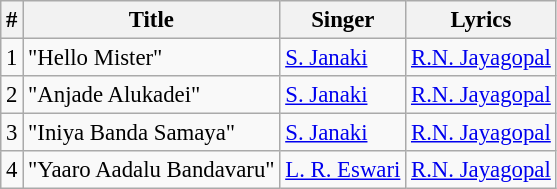<table class="wikitable" style="font-size:95%;">
<tr>
<th>#</th>
<th>Title</th>
<th>Singer</th>
<th>Lyrics</th>
</tr>
<tr>
<td>1</td>
<td>"Hello Mister"</td>
<td><a href='#'>S. Janaki</a></td>
<td><a href='#'>R.N. Jayagopal</a></td>
</tr>
<tr>
<td>2</td>
<td>"Anjade Alukadei"</td>
<td><a href='#'>S. Janaki</a></td>
<td><a href='#'>R.N. Jayagopal</a></td>
</tr>
<tr>
<td>3</td>
<td>"Iniya Banda Samaya"</td>
<td><a href='#'>S. Janaki</a></td>
<td><a href='#'>R.N. Jayagopal</a></td>
</tr>
<tr>
<td>4</td>
<td>"Yaaro Aadalu Bandavaru"</td>
<td><a href='#'>L. R. Eswari</a></td>
<td><a href='#'>R.N. Jayagopal</a></td>
</tr>
</table>
